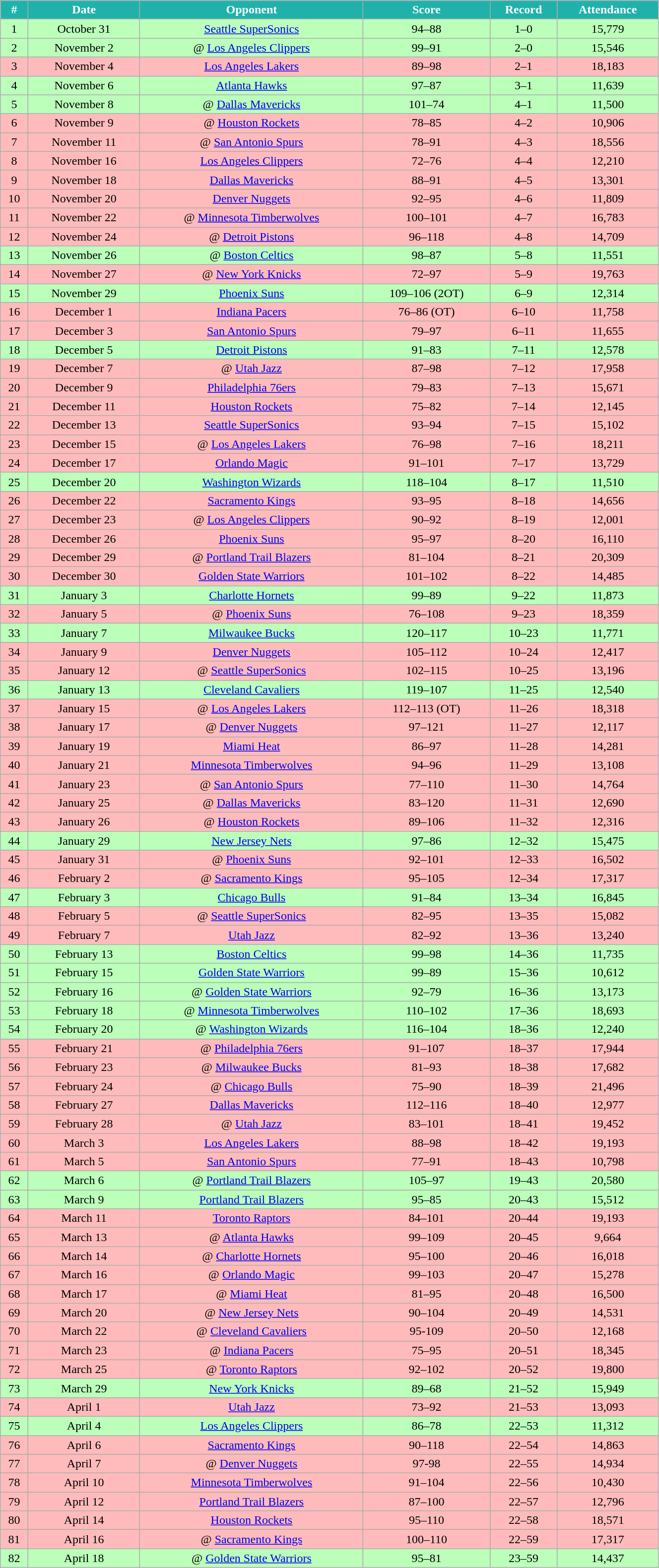<table class="wikitable" width="70%">
<tr align="center"  style="background:#20B2AA;color:#FFFFFF;">
<td><strong>#</strong></td>
<td><strong>Date</strong></td>
<td><strong>Opponent</strong></td>
<td><strong>Score</strong></td>
<td><strong>Record</strong></td>
<td><strong>Attendance</strong></td>
</tr>
<tr align="center" bgcolor="bbffbb">
<td>1</td>
<td>October 31</td>
<td><a href='#'>Seattle SuperSonics</a></td>
<td>94–88</td>
<td>1–0</td>
<td>15,779</td>
</tr>
<tr align="center" bgcolor="bbffbb">
<td>2</td>
<td>November 2</td>
<td>@ <a href='#'>Los Angeles Clippers</a></td>
<td>99–91</td>
<td>2–0</td>
<td>15,546</td>
</tr>
<tr align="center" bgcolor="ffbbbb">
<td>3</td>
<td>November 4</td>
<td><a href='#'>Los Angeles Lakers</a></td>
<td>89–98</td>
<td>2–1</td>
<td>18,183</td>
</tr>
<tr align="center" bgcolor="bbffbb">
<td>4</td>
<td>November 6</td>
<td><a href='#'>Atlanta Hawks</a></td>
<td>97–87</td>
<td>3–1</td>
<td>11,639</td>
</tr>
<tr align="center" bgcolor="bbffbb">
<td>5</td>
<td>November 8</td>
<td>@ <a href='#'>Dallas Mavericks</a></td>
<td>101–74</td>
<td>4–1</td>
<td>11,500</td>
</tr>
<tr align="center" bgcolor="ffbbbb">
<td>6</td>
<td>November 9</td>
<td>@ <a href='#'>Houston Rockets</a></td>
<td>78–85</td>
<td>4–2</td>
<td>10,906</td>
</tr>
<tr align="center" bgcolor="ffbbbb">
<td>7</td>
<td>November 11</td>
<td>@ <a href='#'>San Antonio Spurs</a></td>
<td>78–91</td>
<td>4–3</td>
<td>18,556</td>
</tr>
<tr align="center" bgcolor="ffbbbb">
<td>8</td>
<td>November 16</td>
<td><a href='#'>Los Angeles Clippers</a></td>
<td>72–76</td>
<td>4–4</td>
<td>12,210</td>
</tr>
<tr align="center" bgcolor="ffbbbb">
<td>9</td>
<td>November 18</td>
<td><a href='#'>Dallas Mavericks</a></td>
<td>88–91</td>
<td>4–5</td>
<td>13,301</td>
</tr>
<tr align="center" bgcolor="ffbbbb">
<td>10</td>
<td>November 20</td>
<td><a href='#'>Denver Nuggets</a></td>
<td>92–95</td>
<td>4–6</td>
<td>11,809</td>
</tr>
<tr align="center" bgcolor="ffbbbb">
<td>11</td>
<td>November 22</td>
<td>@ <a href='#'>Minnesota Timberwolves</a></td>
<td>100–101</td>
<td>4–7</td>
<td>16,783</td>
</tr>
<tr align="center" bgcolor="ffbbbb">
<td>12</td>
<td>November 24</td>
<td>@ <a href='#'>Detroit Pistons</a></td>
<td>96–118</td>
<td>4–8</td>
<td>14,709</td>
</tr>
<tr align="center" bgcolor="bbffbb">
<td>13</td>
<td>November 26</td>
<td>@ <a href='#'>Boston Celtics</a></td>
<td>98–87</td>
<td>5–8</td>
<td>11,551</td>
</tr>
<tr align="center" bgcolor="ffbbbb">
<td>14</td>
<td>November 27</td>
<td>@ <a href='#'>New York Knicks</a></td>
<td>72–97</td>
<td>5–9</td>
<td>19,763</td>
</tr>
<tr align="center" bgcolor="bbffbb">
<td>15</td>
<td>November 29</td>
<td><a href='#'>Phoenix Suns</a></td>
<td>109–106 (2OT)</td>
<td>6–9</td>
<td>12,314</td>
</tr>
<tr align="center" bgcolor="ffbbbb">
<td>16</td>
<td>December 1</td>
<td><a href='#'>Indiana Pacers</a></td>
<td>76–86 (OT)</td>
<td>6–10</td>
<td>11,758</td>
</tr>
<tr align="center" bgcolor="ffbbbb">
<td>17</td>
<td>December 3</td>
<td><a href='#'>San Antonio Spurs</a></td>
<td>79–97</td>
<td>6–11</td>
<td>11,655</td>
</tr>
<tr align="center" bgcolor="bbffbb">
<td>18</td>
<td>December 5</td>
<td><a href='#'>Detroit Pistons</a></td>
<td>91–83</td>
<td>7–11</td>
<td>12,578</td>
</tr>
<tr align="center" bgcolor="ffbbbb">
<td>19</td>
<td>December 7</td>
<td>@ <a href='#'>Utah Jazz</a></td>
<td>87–98</td>
<td>7–12</td>
<td>17,958</td>
</tr>
<tr align="center" bgcolor="ffbbbb">
<td>20</td>
<td>December 9</td>
<td><a href='#'>Philadelphia 76ers</a></td>
<td>79–83</td>
<td>7–13</td>
<td>15,671</td>
</tr>
<tr align="center" bgcolor="ffbbbb">
<td>21</td>
<td>December 11</td>
<td><a href='#'>Houston Rockets</a></td>
<td>75–82</td>
<td>7–14</td>
<td>12,145</td>
</tr>
<tr align="center" bgcolor="ffbbbb">
<td>22</td>
<td>December 13</td>
<td><a href='#'>Seattle SuperSonics</a></td>
<td>93–94</td>
<td>7–15</td>
<td>15,102</td>
</tr>
<tr align="center" bgcolor="ffbbbb">
<td>23</td>
<td>December 15</td>
<td>@ <a href='#'>Los Angeles Lakers</a></td>
<td>76–98</td>
<td>7–16</td>
<td>18,211</td>
</tr>
<tr align="center" bgcolor="ffbbbb">
<td>24</td>
<td>December 17</td>
<td><a href='#'>Orlando Magic</a></td>
<td>91–101</td>
<td>7–17</td>
<td>13,729</td>
</tr>
<tr align="center" bgcolor="bbffbb">
<td>25</td>
<td>December 20</td>
<td><a href='#'>Washington Wizards</a></td>
<td>118–104</td>
<td>8–17</td>
<td>11,510</td>
</tr>
<tr align="center" bgcolor="ffbbbb">
<td>26</td>
<td>December 22</td>
<td><a href='#'>Sacramento Kings</a></td>
<td>93–95</td>
<td>8–18</td>
<td>14,656</td>
</tr>
<tr align="center" bgcolor="ffbbbb">
<td>27</td>
<td>December 23</td>
<td>@ <a href='#'>Los Angeles Clippers</a></td>
<td>90–92</td>
<td>8–19</td>
<td>12,001</td>
</tr>
<tr align="center" bgcolor="ffbbbb">
<td>28</td>
<td>December 26</td>
<td><a href='#'>Phoenix Suns</a></td>
<td>95–97</td>
<td>8–20</td>
<td>16,110</td>
</tr>
<tr align="center" bgcolor="ffbbbb">
<td>29</td>
<td>December 29</td>
<td>@ <a href='#'>Portland Trail Blazers</a></td>
<td>81–104</td>
<td>8–21</td>
<td>20,309</td>
</tr>
<tr align="center" bgcolor="ffbbbb">
<td>30</td>
<td>December 30</td>
<td><a href='#'>Golden State Warriors</a></td>
<td>101–102</td>
<td>8–22</td>
<td>14,485</td>
</tr>
<tr align="center" bgcolor="bbffbb">
<td>31</td>
<td>January 3</td>
<td><a href='#'>Charlotte Hornets</a></td>
<td>99–89</td>
<td>9–22</td>
<td>11,873</td>
</tr>
<tr align="center" bgcolor="ffbbbb">
<td>32</td>
<td>January 5</td>
<td>@ <a href='#'>Phoenix Suns</a></td>
<td>76–108</td>
<td>9–23</td>
<td>18,359</td>
</tr>
<tr align="center" bgcolor="bbffbb">
<td>33</td>
<td>January 7</td>
<td><a href='#'>Milwaukee Bucks</a></td>
<td>120–117</td>
<td>10–23</td>
<td>11,771</td>
</tr>
<tr align="center" bgcolor="ffbbbb">
<td>34</td>
<td>January 9</td>
<td><a href='#'>Denver Nuggets</a></td>
<td>105–112</td>
<td>10–24</td>
<td>12,417</td>
</tr>
<tr align="center" bgcolor="ffbbbb">
<td>35</td>
<td>January 12</td>
<td>@ <a href='#'>Seattle SuperSonics</a></td>
<td>102–115</td>
<td>10–25</td>
<td>13,196</td>
</tr>
<tr align="center" bgcolor="bbffbb">
<td>36</td>
<td>January 13</td>
<td><a href='#'>Cleveland Cavaliers</a></td>
<td>119–107</td>
<td>11–25</td>
<td>12,540</td>
</tr>
<tr align="center" bgcolor="ffbbbb">
<td>37</td>
<td>January 15</td>
<td>@ <a href='#'>Los Angeles Lakers</a></td>
<td>112–113 (OT)</td>
<td>11–26</td>
<td>18,318</td>
</tr>
<tr align="center" bgcolor="ffbbbb">
<td>38</td>
<td>January 17</td>
<td>@ <a href='#'>Denver Nuggets</a></td>
<td>97–121</td>
<td>11–27</td>
<td>12,117</td>
</tr>
<tr align="center" bgcolor="ffbbbb">
<td>39</td>
<td>January 19</td>
<td><a href='#'>Miami Heat</a></td>
<td>86–97</td>
<td>11–28</td>
<td>14,281</td>
</tr>
<tr align="center" bgcolor="ffbbbb">
<td>40</td>
<td>January 21</td>
<td><a href='#'>Minnesota Timberwolves</a></td>
<td>94–96</td>
<td>11–29</td>
<td>13,108</td>
</tr>
<tr align="center" bgcolor="ffbbbb">
<td>41</td>
<td>January 23</td>
<td>@ <a href='#'>San Antonio Spurs</a></td>
<td>77–110</td>
<td>11–30</td>
<td>14,764</td>
</tr>
<tr align="center" bgcolor="ffbbbb">
<td>42</td>
<td>January 25</td>
<td>@ <a href='#'>Dallas Mavericks</a></td>
<td>83–120</td>
<td>11–31</td>
<td>12,690</td>
</tr>
<tr align="center" bgcolor="ffbbbb">
<td>43</td>
<td>January 26</td>
<td>@ <a href='#'>Houston Rockets</a></td>
<td>89–106</td>
<td>11–32</td>
<td>12,316</td>
</tr>
<tr align="center" bgcolor="bbffbb">
<td>44</td>
<td>January 29</td>
<td><a href='#'>New Jersey Nets</a></td>
<td>97–86</td>
<td>12–32</td>
<td>15,475</td>
</tr>
<tr align="center" bgcolor="ffbbbb">
<td>45</td>
<td>January 31</td>
<td>@ <a href='#'>Phoenix Suns</a></td>
<td>92–101</td>
<td>12–33</td>
<td>16,502</td>
</tr>
<tr align="center" bgcolor="ffbbbb">
<td>46</td>
<td>February 2</td>
<td>@ <a href='#'>Sacramento Kings</a></td>
<td>95–105</td>
<td>12–34</td>
<td>17,317</td>
</tr>
<tr align="center" bgcolor="bbffbb">
<td>47</td>
<td>February 3</td>
<td><a href='#'>Chicago Bulls</a></td>
<td>91–84</td>
<td>13–34</td>
<td>16,845</td>
</tr>
<tr align="center" bgcolor="ffbbbb">
<td>48</td>
<td>February 5</td>
<td>@ <a href='#'>Seattle SuperSonics</a></td>
<td>82–95</td>
<td>13–35</td>
<td>15,082</td>
</tr>
<tr align="center" bgcolor="ffbbbb">
<td>49</td>
<td>February 7</td>
<td><a href='#'>Utah Jazz</a></td>
<td>82–92</td>
<td>13–36</td>
<td>13,240</td>
</tr>
<tr align="center" bgcolor="bbffbb">
<td>50</td>
<td>February 13</td>
<td><a href='#'>Boston Celtics</a></td>
<td>99–98</td>
<td>14–36</td>
<td>11,735</td>
</tr>
<tr align="center" bgcolor="bbffbb">
<td>51</td>
<td>February 15</td>
<td><a href='#'>Golden State Warriors</a></td>
<td>99–89</td>
<td>15–36</td>
<td>10,612</td>
</tr>
<tr align="center" bgcolor="bbffbb">
<td>52</td>
<td>February 16</td>
<td>@ <a href='#'>Golden State Warriors</a></td>
<td>92–79</td>
<td>16–36</td>
<td>13,173</td>
</tr>
<tr align="center" bgcolor="bbffbb">
<td>53</td>
<td>February 18</td>
<td>@ <a href='#'>Minnesota Timberwolves</a></td>
<td>110–102</td>
<td>17–36</td>
<td>18,693</td>
</tr>
<tr align="center" bgcolor="bbffbb">
<td>54</td>
<td>February 20</td>
<td>@ <a href='#'>Washington Wizards</a></td>
<td>116–104</td>
<td>18–36</td>
<td>12,240</td>
</tr>
<tr align="center" bgcolor="ffbbbb">
<td>55</td>
<td>February 21</td>
<td>@ <a href='#'>Philadelphia 76ers</a></td>
<td>91–107</td>
<td>18–37</td>
<td>17,944</td>
</tr>
<tr align="center" bgcolor="ffbbbb">
<td>56</td>
<td>February 23</td>
<td>@ <a href='#'>Milwaukee Bucks</a></td>
<td>81–93</td>
<td>18–38</td>
<td>17,682</td>
</tr>
<tr align="center" bgcolor="ffbbbb">
<td>57</td>
<td>February 24</td>
<td>@ <a href='#'>Chicago Bulls</a></td>
<td>75–90</td>
<td>18–39</td>
<td>21,496</td>
</tr>
<tr align="center" bgcolor="ffbbbb">
<td>58</td>
<td>February 27</td>
<td><a href='#'>Dallas Mavericks</a></td>
<td>112–116</td>
<td>18–40</td>
<td>12,977</td>
</tr>
<tr align="center" bgcolor="ffbbbb">
<td>59</td>
<td>February 28</td>
<td>@ <a href='#'>Utah Jazz</a></td>
<td>83–101</td>
<td>18–41</td>
<td>19,452</td>
</tr>
<tr align="center" bgcolor="ffbbbb">
<td>60</td>
<td>March 3</td>
<td><a href='#'>Los Angeles Lakers</a></td>
<td>88–98</td>
<td>18–42</td>
<td>19,193</td>
</tr>
<tr align="center" bgcolor="ffbbbb">
<td>61</td>
<td>March 5</td>
<td><a href='#'>San Antonio Spurs</a></td>
<td>77–91</td>
<td>18–43</td>
<td>10,798</td>
</tr>
<tr align="center" bgcolor="bbffbb">
<td>62</td>
<td>March 6</td>
<td>@ <a href='#'>Portland Trail Blazers</a></td>
<td>105–97</td>
<td>19–43</td>
<td>20,580</td>
</tr>
<tr align="center" bgcolor="bbffbb">
<td>63</td>
<td>March 9</td>
<td><a href='#'>Portland Trail Blazers</a></td>
<td>95–85</td>
<td>20–43</td>
<td>15,512</td>
</tr>
<tr align="center" bgcolor="ffbbbb">
<td>64</td>
<td>March 11</td>
<td><a href='#'>Toronto Raptors</a></td>
<td>84–101</td>
<td>20–44</td>
<td>19,193</td>
</tr>
<tr align="center" bgcolor="ffbbbb">
<td>65</td>
<td>March 13</td>
<td>@ <a href='#'>Atlanta Hawks</a></td>
<td>99–109</td>
<td>20–45</td>
<td>9,664</td>
</tr>
<tr align="center" bgcolor="ffbbbb">
<td>66</td>
<td>March 14</td>
<td>@ <a href='#'>Charlotte Hornets</a></td>
<td>95–100</td>
<td>20–46</td>
<td>16,018</td>
</tr>
<tr align="center" bgcolor="ffbbbb">
<td>67</td>
<td>March 16</td>
<td>@ <a href='#'>Orlando Magic</a></td>
<td>99–103</td>
<td>20–47</td>
<td>15,278</td>
</tr>
<tr align="center" bgcolor="ffbbbb">
<td>68</td>
<td>March 17</td>
<td>@ <a href='#'>Miami Heat</a></td>
<td>81–95</td>
<td>20–48</td>
<td>16,500</td>
</tr>
<tr align="center" bgcolor="ffbbbb">
<td>69</td>
<td>March 20</td>
<td>@ <a href='#'>New Jersey Nets</a></td>
<td>90–104</td>
<td>20–49</td>
<td>14,531</td>
</tr>
<tr align="center" bgcolor="ffbbbb">
<td>70</td>
<td>March 22</td>
<td>@ <a href='#'>Cleveland Cavaliers</a></td>
<td>95-109</td>
<td>20–50</td>
<td>12,168</td>
</tr>
<tr align="center" bgcolor="ffbbbb">
<td>71</td>
<td>March 23</td>
<td>@ <a href='#'>Indiana Pacers</a></td>
<td>75–95</td>
<td>20–51</td>
<td>18,345</td>
</tr>
<tr align="center" bgcolor="ffbbbb">
<td>72</td>
<td>March 25</td>
<td>@ <a href='#'>Toronto Raptors</a></td>
<td>92–102</td>
<td>20–52</td>
<td>19,800</td>
</tr>
<tr align="center" bgcolor="bbffbb">
<td>73</td>
<td>March 29</td>
<td><a href='#'>New York Knicks</a></td>
<td>89–68</td>
<td>21–52</td>
<td>15,949</td>
</tr>
<tr align="center" bgcolor="ffbbbb">
<td>74</td>
<td>April 1</td>
<td><a href='#'>Utah Jazz</a></td>
<td>73–92</td>
<td>21–53</td>
<td>13,093</td>
</tr>
<tr align="center" bgcolor="bbffbb">
<td>75</td>
<td>April 4</td>
<td><a href='#'>Los Angeles Clippers</a></td>
<td>86–78</td>
<td>22–53</td>
<td>11,312</td>
</tr>
<tr align="center" bgcolor="ffbbbb">
<td>76</td>
<td>April 6</td>
<td><a href='#'>Sacramento Kings</a></td>
<td>90–118</td>
<td>22–54</td>
<td>14,863</td>
</tr>
<tr align="center" bgcolor="ffbbbb">
<td>77</td>
<td>April 7</td>
<td>@ <a href='#'>Denver Nuggets</a></td>
<td>97-98</td>
<td>22–55</td>
<td>14,934</td>
</tr>
<tr align="center" bgcolor="ffbbbb">
<td>78</td>
<td>April 10</td>
<td><a href='#'>Minnesota Timberwolves</a></td>
<td>91–104</td>
<td>22–56</td>
<td>10,430</td>
</tr>
<tr align="center" bgcolor="ffbbbb">
<td>79</td>
<td>April 12</td>
<td><a href='#'>Portland Trail Blazers</a></td>
<td>87–100</td>
<td>22–57</td>
<td>12,796</td>
</tr>
<tr align="center" bgcolor="ffbbbb">
<td>80</td>
<td>April 14</td>
<td><a href='#'>Houston Rockets</a></td>
<td>95–110</td>
<td>22–58</td>
<td>18,571</td>
</tr>
<tr align="center" bgcolor="ffbbbb">
<td>81</td>
<td>April 16</td>
<td>@ <a href='#'>Sacramento Kings</a></td>
<td>100–110</td>
<td>22–59</td>
<td>17,317</td>
</tr>
<tr align="center" bgcolor="bbffbb">
<td>82</td>
<td>April 18</td>
<td>@ <a href='#'>Golden State Warriors</a></td>
<td>95–81</td>
<td>23–59</td>
<td>14,437</td>
</tr>
</table>
